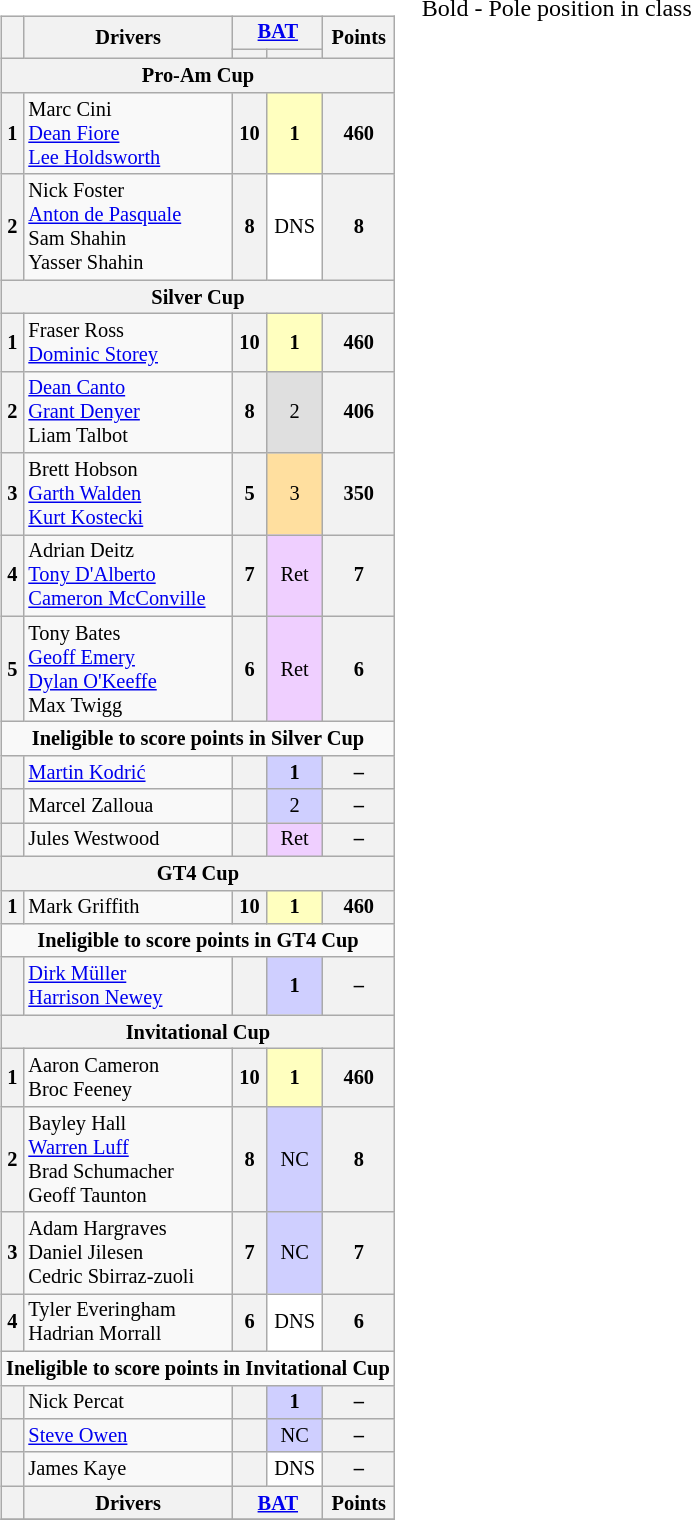<table>
<tr>
<td><br><table class="wikitable" style="font-size:85%; text-align:center;">
<tr>
<th rowspan=2></th>
<th rowspan=2>Drivers</th>
<th colspan=2><a href='#'>BAT</a><br></th>
<th rowspan=2>Points</th>
</tr>
<tr>
<th></th>
<th></th>
</tr>
<tr>
<th colspan=7>Pro-Am Cup</th>
</tr>
<tr>
<th>1</th>
<td align=left> Marc Cini<br> <a href='#'>Dean Fiore</a><br> <a href='#'>Lee Holdsworth</a></td>
<th>10</th>
<td style="background:#ffffbf;"><strong>1</strong></td>
<th>460</th>
</tr>
<tr>
<th>2</th>
<td align=left> Nick Foster<br> <a href='#'>Anton de Pasquale</a><br> Sam Shahin<br> Yasser Shahin</td>
<th>8</th>
<td style="background:#ffffff;">DNS</td>
<th>8</th>
</tr>
<tr>
<th colspan=5>Silver Cup</th>
</tr>
<tr>
<th>1</th>
<td align=left> Fraser Ross<br> <a href='#'>Dominic Storey</a></td>
<th>10</th>
<td style="background:#ffffbf;"><strong>1</strong></td>
<th>460</th>
</tr>
<tr>
<th>2</th>
<td align=left> <a href='#'>Dean Canto</a><br> <a href='#'>Grant Denyer</a><br> Liam Talbot</td>
<th>8</th>
<td style="background:#dfdfdf;">2</td>
<th>406</th>
</tr>
<tr>
<th>3</th>
<td align=left> Brett Hobson<br> <a href='#'>Garth Walden</a><br> <a href='#'>Kurt Kostecki</a></td>
<th>5</th>
<td style="background:#ffdf9f;">3</td>
<th>350</th>
</tr>
<tr>
<th>4</th>
<td align=left> Adrian Deitz<br> <a href='#'>Tony D'Alberto</a><br> <a href='#'>Cameron McConville</a></td>
<th>7</th>
<td style="background:#efcfff;">Ret</td>
<th>7</th>
</tr>
<tr>
<th>5</th>
<td align=left> Tony Bates<br> <a href='#'>Geoff Emery</a><br> <a href='#'>Dylan O'Keeffe</a><br> Max Twigg</td>
<th>6</th>
<td style="background:#efcfff;">Ret</td>
<th>6</th>
</tr>
<tr>
<td colspan=5><strong>Ineligible to score points in Silver Cup</strong></td>
</tr>
<tr>
<th></th>
<td align=left> <a href='#'>Martin Kodrić</a></td>
<th></th>
<td style="background:#cfcfff;"><strong>1</strong></td>
<th>–</th>
</tr>
<tr>
<th></th>
<td align=left> Marcel Zalloua</td>
<th></th>
<td style="background:#cfcfff;">2</td>
<th>–</th>
</tr>
<tr>
<th></th>
<td align=left> Jules Westwood</td>
<th></th>
<td style="background:#efcfff;">Ret</td>
<th>–</th>
</tr>
<tr>
<th colspan=5>GT4 Cup</th>
</tr>
<tr>
<th>1</th>
<td align=left> Mark Griffith</td>
<th>10</th>
<td style="background:#ffffbf;"><strong>1</strong></td>
<th>460</th>
</tr>
<tr>
<td colspan=5><strong>Ineligible to score points in GT4 Cup</strong></td>
</tr>
<tr>
<th></th>
<td align=left> <a href='#'>Dirk Müller</a><br> <a href='#'>Harrison Newey</a></td>
<th></th>
<td style="background:#cfcfff;"><strong>1</strong></td>
<th>–</th>
</tr>
<tr>
<th colspan=5>Invitational Cup</th>
</tr>
<tr>
<th>1</th>
<td align=left> Aaron Cameron<br> Broc Feeney</td>
<th>10</th>
<td style="background:#ffffbf;"><strong>1</strong></td>
<th>460</th>
</tr>
<tr>
<th>2</th>
<td align=left> Bayley Hall<br> <a href='#'>Warren Luff</a><br> Brad Schumacher<br> Geoff Taunton</td>
<th>8</th>
<td style="background:#cfcfff;">NC</td>
<th>8</th>
</tr>
<tr>
<th>3</th>
<td align=left> Adam Hargraves<br> Daniel Jilesen<br> Cedric Sbirraz-zuoli</td>
<th>7</th>
<td style="background:#cfcfff;">NC</td>
<th>7</th>
</tr>
<tr>
<th>4</th>
<td align=left> Tyler Everingham<br> Hadrian Morrall</td>
<th>6</th>
<td style="background:#ffffff;">DNS</td>
<th>6</th>
</tr>
<tr>
<td colspan=5><strong>Ineligible to score points in Invitational Cup</strong></td>
</tr>
<tr>
<th></th>
<td align=left> Nick Percat</td>
<th></th>
<td style="background:#cfcfff;"><strong>1</strong></td>
<th>–</th>
</tr>
<tr>
<th></th>
<td align=left> <a href='#'>Steve Owen</a></td>
<th></th>
<td style="background:#cfcfff;">NC</td>
<th>–</th>
</tr>
<tr>
<th></th>
<td align=left> James Kaye</td>
<th></th>
<td style="background:#ffffff;">DNS</td>
<th>–</th>
</tr>
<tr>
<th></th>
<th>Drivers</th>
<th colspan=2><a href='#'>BAT</a><br></th>
<th>Points</th>
</tr>
<tr>
</tr>
</table>
</td>
<td valign="top"><br>
<span>Bold - Pole position in class</span></td>
</tr>
</table>
